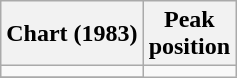<table class="wikitable">
<tr>
<th>Chart (1983)</th>
<th>Peak<br>position</th>
</tr>
<tr>
<td></td>
</tr>
<tr>
</tr>
</table>
